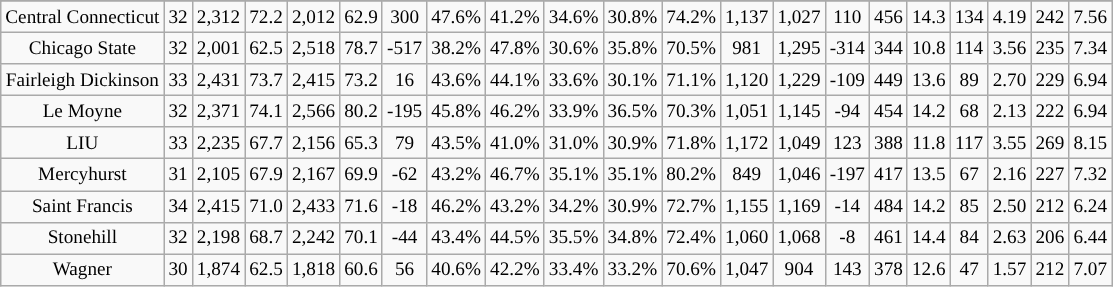<table class="wikitable sortable" style="text-align:center; font-size:80%;">
<tr>
</tr>
<tr>
</tr>
<tr>
<td style="position: sticky; left: 0; ">Central Connecticut</td>
<td>32</td>
<td>2,312</td>
<td>72.2</td>
<td>2,012</td>
<td>62.9</td>
<td>300</td>
<td>47.6%</td>
<td>41.2%</td>
<td>34.6%</td>
<td>30.8%</td>
<td>74.2%</td>
<td>1,137</td>
<td>1,027</td>
<td>110</td>
<td>456</td>
<td>14.3</td>
<td>134</td>
<td>4.19</td>
<td>242</td>
<td>7.56</td>
</tr>
<tr>
<td style="position: sticky; left: 0; ">Chicago State</td>
<td>32</td>
<td>2,001</td>
<td>62.5</td>
<td>2,518</td>
<td>78.7</td>
<td>-517</td>
<td>38.2%</td>
<td>47.8%</td>
<td>30.6%</td>
<td>35.8%</td>
<td>70.5%</td>
<td>981</td>
<td>1,295</td>
<td>-314</td>
<td>344</td>
<td>10.8</td>
<td>114</td>
<td>3.56</td>
<td>235</td>
<td>7.34</td>
</tr>
<tr>
<td style="position: sticky; left: 0; ">Fairleigh Dickinson</td>
<td>33</td>
<td>2,431</td>
<td>73.7</td>
<td>2,415</td>
<td>73.2</td>
<td>16</td>
<td>43.6%</td>
<td>44.1%</td>
<td>33.6%</td>
<td>30.1%</td>
<td>71.1%</td>
<td>1,120</td>
<td>1,229</td>
<td>-109</td>
<td>449</td>
<td>13.6</td>
<td>89</td>
<td>2.70</td>
<td>229</td>
<td>6.94</td>
</tr>
<tr>
<td style="position: sticky; left: 0; ">Le Moyne</td>
<td>32</td>
<td>2,371</td>
<td>74.1</td>
<td>2,566</td>
<td>80.2</td>
<td>-195</td>
<td>45.8%</td>
<td>46.2%</td>
<td>33.9%</td>
<td>36.5%</td>
<td>70.3%</td>
<td>1,051</td>
<td>1,145</td>
<td>-94</td>
<td>454</td>
<td>14.2</td>
<td>68</td>
<td>2.13</td>
<td>222</td>
<td>6.94</td>
</tr>
<tr>
<td style="position: sticky; left: 0; ">LIU</td>
<td>33</td>
<td>2,235</td>
<td>67.7</td>
<td>2,156</td>
<td>65.3</td>
<td>79</td>
<td>43.5%</td>
<td>41.0%</td>
<td>31.0%</td>
<td>30.9%</td>
<td>71.8%</td>
<td>1,172</td>
<td>1,049</td>
<td>123</td>
<td>388</td>
<td>11.8</td>
<td>117</td>
<td>3.55</td>
<td>269</td>
<td>8.15</td>
</tr>
<tr>
<td style="position: sticky; left: 0; ">Mercyhurst</td>
<td>31</td>
<td>2,105</td>
<td>67.9</td>
<td>2,167</td>
<td>69.9</td>
<td>-62</td>
<td>43.2%</td>
<td>46.7%</td>
<td>35.1%</td>
<td>35.1%</td>
<td>80.2%</td>
<td>849</td>
<td>1,046</td>
<td>-197</td>
<td>417</td>
<td>13.5</td>
<td>67</td>
<td>2.16</td>
<td>227</td>
<td>7.32</td>
</tr>
<tr>
<td style="position: sticky; left: 0; ">Saint Francis</td>
<td>34</td>
<td>2,415</td>
<td>71.0</td>
<td>2,433</td>
<td>71.6</td>
<td>-18</td>
<td>46.2%</td>
<td>43.2%</td>
<td>34.2%</td>
<td>30.9%</td>
<td>72.7%</td>
<td>1,155</td>
<td>1,169</td>
<td>-14</td>
<td>484</td>
<td>14.2</td>
<td>85</td>
<td>2.50</td>
<td>212</td>
<td>6.24</td>
</tr>
<tr>
<td style="position: sticky; left: 0; ">Stonehill</td>
<td>32</td>
<td>2,198</td>
<td>68.7</td>
<td>2,242</td>
<td>70.1</td>
<td>-44</td>
<td>43.4%</td>
<td>44.5%</td>
<td>35.5%</td>
<td>34.8%</td>
<td>72.4%</td>
<td>1,060</td>
<td>1,068</td>
<td>-8</td>
<td>461</td>
<td>14.4</td>
<td>84</td>
<td>2.63</td>
<td>206</td>
<td>6.44</td>
</tr>
<tr>
<td style="position: sticky; left: 0; ">Wagner</td>
<td>30</td>
<td>1,874</td>
<td>62.5</td>
<td>1,818</td>
<td>60.6</td>
<td>56</td>
<td>40.6%</td>
<td>42.2%</td>
<td>33.4%</td>
<td>33.2%</td>
<td>70.6%</td>
<td>1,047</td>
<td>904</td>
<td>143</td>
<td>378</td>
<td>12.6</td>
<td>47</td>
<td>1.57</td>
<td>212</td>
<td>7.07</td>
</tr>
</table>
